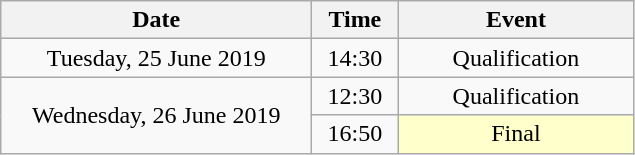<table class = "wikitable" style="text-align:center;">
<tr>
<th width=200>Date</th>
<th width=50>Time</th>
<th width=150>Event</th>
</tr>
<tr>
<td>Tuesday, 25 June 2019</td>
<td>14:30</td>
<td>Qualification</td>
</tr>
<tr>
<td rowspan=2>Wednesday, 26 June 2019</td>
<td>12:30</td>
<td>Qualification</td>
</tr>
<tr>
<td>16:50</td>
<td bgcolor=ffffcc>Final</td>
</tr>
</table>
